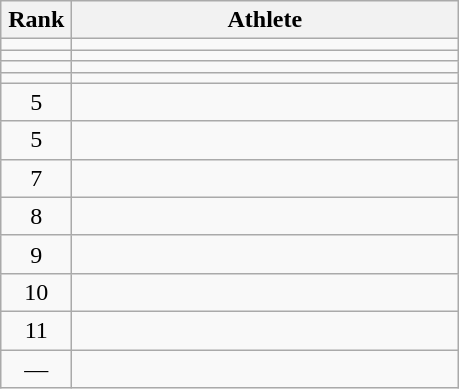<table class="wikitable" style="text-align: center;">
<tr>
<th width=40>Rank</th>
<th width=250>Athlete</th>
</tr>
<tr>
<td></td>
<td align="left"></td>
</tr>
<tr>
<td></td>
<td align="left"></td>
</tr>
<tr>
<td></td>
<td align="left"></td>
</tr>
<tr>
<td></td>
<td align="left"></td>
</tr>
<tr>
<td>5</td>
<td align="left"></td>
</tr>
<tr>
<td>5</td>
<td align="left"></td>
</tr>
<tr>
<td>7</td>
<td align="left"></td>
</tr>
<tr>
<td>8</td>
<td align="left"></td>
</tr>
<tr>
<td>9</td>
<td align="left"></td>
</tr>
<tr>
<td>10</td>
<td align="left"></td>
</tr>
<tr>
<td>11</td>
<td align="left"></td>
</tr>
<tr>
<td>—</td>
<td align="left"></td>
</tr>
</table>
